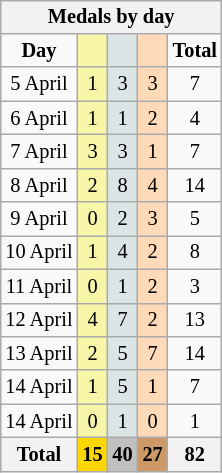<table class="wikitable" style="font-size:85%; float:right">
<tr align=center>
<th colspan=5>Medals by day</th>
</tr>
<tr align=center>
<td><strong>Day</strong></td>
<td bgcolor=#f7f6a8></td>
<td bgcolor=#dce5e5></td>
<td bgcolor=#ffdab9></td>
<td><strong>Total</strong></td>
</tr>
<tr align=center>
<td>5 April</td>
<td bgcolor=#f7f6a8>1</td>
<td bgcolor=#dce5e5>3</td>
<td bgcolor=#ffdab9>3</td>
<td>7</td>
</tr>
<tr align=center>
<td>6 April</td>
<td bgcolor=#f7f6a8>1</td>
<td bgcolor=#dce5e5>1</td>
<td bgcolor=#ffdab9>2</td>
<td>4</td>
</tr>
<tr align=center>
<td>7 April</td>
<td bgcolor=#f7f6a8>3</td>
<td bgcolor=#dce5e5>3</td>
<td bgcolor=#ffdab9>1</td>
<td>7</td>
</tr>
<tr align=center>
<td>8 April</td>
<td bgcolor=#f7f6a8>2</td>
<td bgcolor=#dce5e5>8</td>
<td bgcolor=#ffdab9>4</td>
<td>14</td>
</tr>
<tr align=center>
<td>9 April</td>
<td bgcolor=#f7f6a8>0</td>
<td bgcolor=#dce5e5>2</td>
<td bgcolor=#ffdab9>3</td>
<td>5</td>
</tr>
<tr align=center>
<td>10 April</td>
<td bgcolor=#f7f6a8>1</td>
<td bgcolor=#dce5e5>4</td>
<td bgcolor=#ffdab9>2</td>
<td>8</td>
</tr>
<tr align=center>
<td>11 April</td>
<td bgcolor=#f7f6a8>0</td>
<td bgcolor=#dce5e5>1</td>
<td bgcolor=#ffdab9>2</td>
<td>3</td>
</tr>
<tr align=center>
<td>12 April</td>
<td bgcolor=#f7f6a8>4</td>
<td bgcolor=#dce5e5>7</td>
<td bgcolor=#ffdab9>2</td>
<td>13</td>
</tr>
<tr align=center>
<td>13 April</td>
<td bgcolor=#f7f6a8>2</td>
<td bgcolor=#dce5e5>5</td>
<td bgcolor=#ffdab9>7</td>
<td>14</td>
</tr>
<tr align=center>
<td>14 April</td>
<td bgcolor=#f7f6a8>1</td>
<td bgcolor=#dce5e5>5</td>
<td bgcolor=#ffdab9>1</td>
<td>7</td>
</tr>
<tr align=center>
<td>14 April</td>
<td bgcolor=#f7f6a8>0</td>
<td bgcolor=#dce5e5>1</td>
<td bgcolor=#ffdab9>0</td>
<td>1</td>
</tr>
<tr align=center>
<th bgcolor=#efefef>Total</th>
<th style="background:gold;">15</th>
<th style="background:silver;">40</th>
<th style="background:#c96;">27</th>
<th>82</th>
</tr>
</table>
